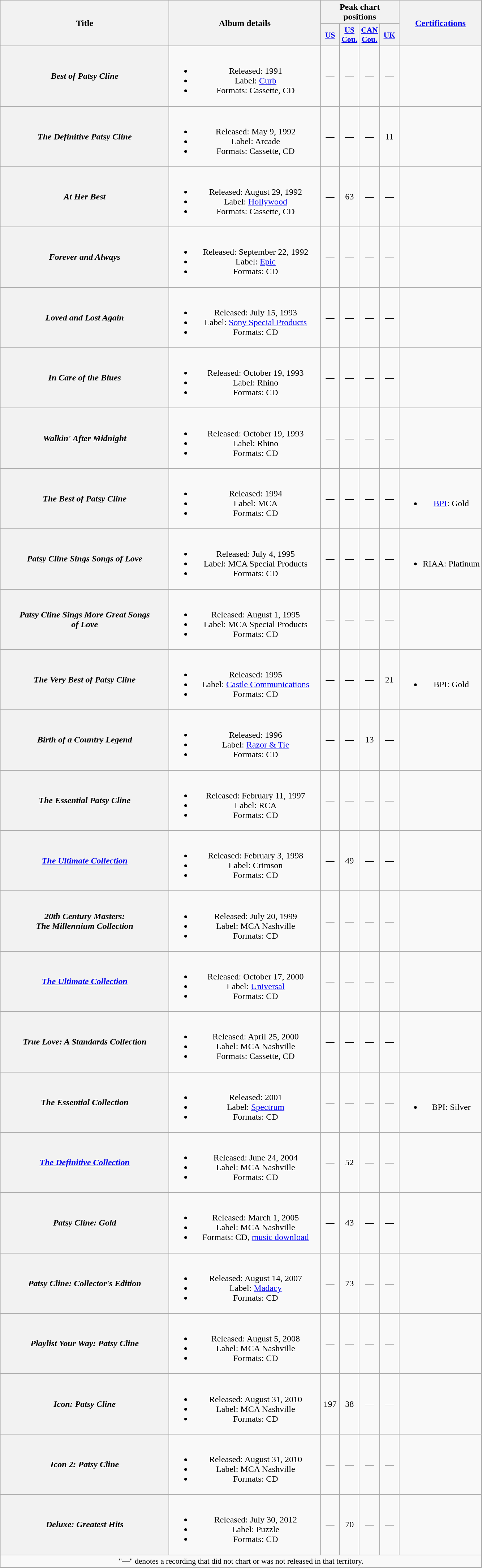<table class="wikitable plainrowheaders" style="text-align:center;" border="1">
<tr>
<th scope="col" rowspan="2" style="width:19em;">Title</th>
<th scope="col" rowspan="2" style="width:17em;">Album details</th>
<th scope="col" colspan="4">Peak chart positions</th>
<th scope="col" rowspan="2"><a href='#'>Certifications</a></th>
</tr>
<tr>
<th scope="col" style="width:2em;font-size:90%;"><a href='#'>US</a><br></th>
<th scope="col" style="width:2em;font-size:90%;"><a href='#'>US<br>Cou.</a><br></th>
<th scope="col" style="width:2em;font-size:90%;"><a href='#'>CAN<br>Cou.</a><br></th>
<th scope="col" style="width:2em;font-size:90%;"><a href='#'>UK</a><br></th>
</tr>
<tr>
<th scope="row"><em>Best of Patsy Cline</em></th>
<td><br><ul><li>Released: 1991</li><li>Label: <a href='#'>Curb</a></li><li>Formats: Cassette, CD</li></ul></td>
<td>—</td>
<td>—</td>
<td>—</td>
<td>—</td>
<td></td>
</tr>
<tr>
<th scope="row"><em>The Definitive Patsy Cline</em></th>
<td><br><ul><li>Released: May 9, 1992</li><li>Label: Arcade</li><li>Formats: Cassette, CD</li></ul></td>
<td>—</td>
<td>—</td>
<td>—</td>
<td>11</td>
<td></td>
</tr>
<tr>
<th scope="row"><em>At Her Best</em></th>
<td><br><ul><li>Released: August 29, 1992</li><li>Label: <a href='#'>Hollywood</a></li><li>Formats: Cassette, CD</li></ul></td>
<td>—</td>
<td>63</td>
<td>—</td>
<td>—</td>
<td></td>
</tr>
<tr>
<th scope="row"><em>Forever and Always</em></th>
<td><br><ul><li>Released: September 22, 1992</li><li>Label: <a href='#'>Epic</a></li><li>Formats: CD</li></ul></td>
<td>—</td>
<td>—</td>
<td>—</td>
<td>—</td>
<td></td>
</tr>
<tr>
<th scope="row"><em>Loved and Lost Again</em></th>
<td><br><ul><li>Released: July 15, 1993</li><li>Label: <a href='#'>Sony Special Products</a></li><li>Formats: CD</li></ul></td>
<td>—</td>
<td>—</td>
<td>—</td>
<td>—</td>
<td></td>
</tr>
<tr>
<th scope="row"><em>In Care of the Blues</em></th>
<td><br><ul><li>Released: October 19, 1993</li><li>Label: Rhino</li><li>Formats: CD</li></ul></td>
<td>—</td>
<td>—</td>
<td>—</td>
<td>—</td>
<td></td>
</tr>
<tr>
<th scope="row"><em>Walkin' After Midnight</em></th>
<td><br><ul><li>Released: October 19, 1993</li><li>Label: Rhino</li><li>Formats: CD</li></ul></td>
<td>—</td>
<td>—</td>
<td>—</td>
<td>—</td>
<td></td>
</tr>
<tr>
<th scope="row"><em>The Best of Patsy Cline</em></th>
<td><br><ul><li>Released: 1994</li><li>Label: MCA</li><li>Formats: CD</li></ul></td>
<td>—</td>
<td>—</td>
<td>—</td>
<td>—</td>
<td><br><ul><li><a href='#'>BPI</a>: Gold</li></ul></td>
</tr>
<tr>
<th scope="row"><em>Patsy Cline Sings Songs of Love</em></th>
<td><br><ul><li>Released: July 4, 1995</li><li>Label: MCA Special Products</li><li>Formats: CD</li></ul></td>
<td>—</td>
<td>—</td>
<td>—</td>
<td>—</td>
<td><br><ul><li>RIAA: Platinum</li></ul></td>
</tr>
<tr>
<th scope="row"><em>Patsy Cline Sings More Great Songs<br>of Love</em></th>
<td><br><ul><li>Released: August 1, 1995</li><li>Label: MCA Special Products</li><li>Formats: CD</li></ul></td>
<td>—</td>
<td>—</td>
<td>—</td>
<td>—</td>
<td></td>
</tr>
<tr>
<th scope="row"><em>The Very Best of Patsy Cline</em></th>
<td><br><ul><li>Released: 1995</li><li>Label: <a href='#'>Castle Communications</a></li><li>Formats: CD</li></ul></td>
<td>—</td>
<td>—</td>
<td>—</td>
<td>21</td>
<td><br><ul><li>BPI: Gold</li></ul></td>
</tr>
<tr>
<th scope="row"><em>Birth of a Country Legend</em></th>
<td><br><ul><li>Released: 1996</li><li>Label: <a href='#'>Razor & Tie</a></li><li>Formats: CD</li></ul></td>
<td>—</td>
<td>—</td>
<td>13</td>
<td>—</td>
<td></td>
</tr>
<tr>
<th scope="row"><em>The Essential Patsy Cline</em></th>
<td><br><ul><li>Released: February 11, 1997</li><li>Label: RCA</li><li>Formats: CD</li></ul></td>
<td>—</td>
<td>—</td>
<td>—</td>
<td>—</td>
<td></td>
</tr>
<tr>
<th scope="row"><em><a href='#'>The Ultimate Collection</a></em></th>
<td><br><ul><li>Released: February 3, 1998</li><li>Label: Crimson</li><li>Formats: CD</li></ul></td>
<td>—</td>
<td>49</td>
<td>—</td>
<td>—</td>
<td></td>
</tr>
<tr>
<th scope="row"><em>20th Century Masters:<br>The Millennium Collection</em></th>
<td><br><ul><li>Released: July 20, 1999</li><li>Label: MCA Nashville</li><li>Formats: CD</li></ul></td>
<td>—</td>
<td>—</td>
<td>—</td>
<td>—</td>
<td></td>
</tr>
<tr>
<th scope="row"><em><a href='#'>The Ultimate Collection</a></em></th>
<td><br><ul><li>Released: October 17, 2000</li><li>Label: <a href='#'>Universal</a></li><li>Formats: CD</li></ul></td>
<td>—</td>
<td>—</td>
<td>—</td>
<td>—</td>
<td></td>
</tr>
<tr>
<th scope="row"><em>True Love: A Standards Collection</em></th>
<td><br><ul><li>Released: April 25, 2000</li><li>Label: MCA Nashville</li><li>Formats: Cassette, CD</li></ul></td>
<td>—</td>
<td>—</td>
<td>—</td>
<td>—</td>
<td></td>
</tr>
<tr>
<th scope="row"><em>The Essential Collection</em></th>
<td><br><ul><li>Released: 2001</li><li>Label: <a href='#'>Spectrum</a></li><li>Formats: CD</li></ul></td>
<td>—</td>
<td>—</td>
<td>—</td>
<td>—</td>
<td><br><ul><li>BPI: Silver</li></ul></td>
</tr>
<tr>
<th scope="row"><em><a href='#'>The Definitive Collection</a></em></th>
<td><br><ul><li>Released: June 24, 2004</li><li>Label: MCA Nashville</li><li>Formats: CD</li></ul></td>
<td>—</td>
<td>52</td>
<td>—</td>
<td>—</td>
<td></td>
</tr>
<tr>
<th scope="row"><em>Patsy Cline: Gold</em></th>
<td><br><ul><li>Released: March 1, 2005</li><li>Label: MCA Nashville</li><li>Formats: CD, <a href='#'>music download</a></li></ul></td>
<td>—</td>
<td>43</td>
<td>—</td>
<td>—</td>
<td></td>
</tr>
<tr>
<th scope="row"><em>Patsy Cline: Collector's Edition</em></th>
<td><br><ul><li>Released: August 14, 2007</li><li>Label: <a href='#'>Madacy</a></li><li>Formats: CD</li></ul></td>
<td>—</td>
<td>73</td>
<td>—</td>
<td>—</td>
<td></td>
</tr>
<tr>
<th scope="row"><em>Playlist Your Way: Patsy Cline</em></th>
<td><br><ul><li>Released: August 5, 2008</li><li>Label: MCA Nashville</li><li>Formats: CD</li></ul></td>
<td>—</td>
<td>—</td>
<td>—</td>
<td>—</td>
<td></td>
</tr>
<tr>
<th scope="row"><em>Icon: Patsy Cline</em></th>
<td><br><ul><li>Released: August 31, 2010</li><li>Label: MCA Nashville</li><li>Formats: CD</li></ul></td>
<td>197</td>
<td>38</td>
<td>—</td>
<td>—</td>
<td></td>
</tr>
<tr>
<th scope="row"><em>Icon 2: Patsy Cline</em></th>
<td><br><ul><li>Released: August 31, 2010</li><li>Label: MCA Nashville</li><li>Formats: CD</li></ul></td>
<td>—</td>
<td>—</td>
<td>—</td>
<td>—</td>
<td></td>
</tr>
<tr>
<th scope="row"><em>Deluxe: Greatest Hits</em></th>
<td><br><ul><li>Released: July 30, 2012</li><li>Label: Puzzle</li><li>Formats: CD</li></ul></td>
<td>—</td>
<td>70</td>
<td>—</td>
<td>—</td>
<td></td>
</tr>
<tr>
<td colspan="7" style="font-size:90%">"—" denotes a recording that did not chart or was not released in that territory.</td>
</tr>
</table>
